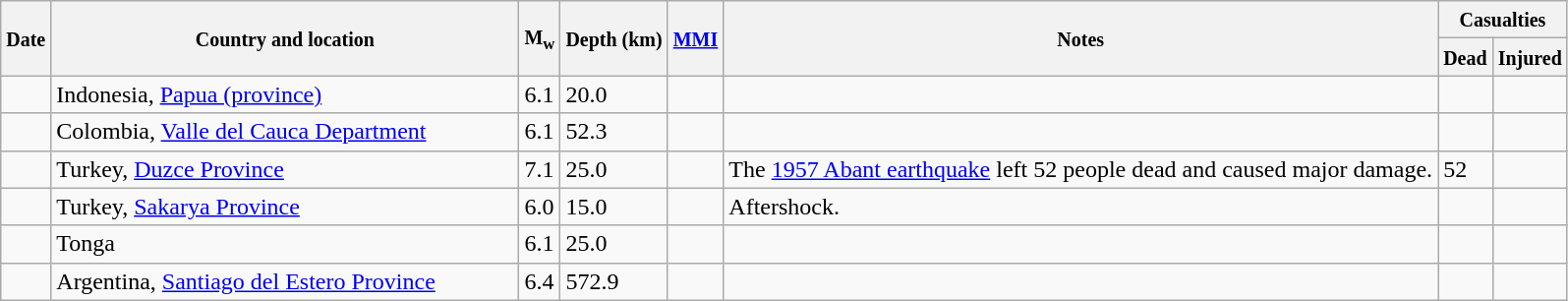<table class="wikitable sortable sort-under" style="border:1px black; margin-left:1em;">
<tr>
<th rowspan="2"><small>Date</small></th>
<th rowspan="2" style="width: 310px"><small>Country and location</small></th>
<th rowspan="2"><small>M<sub>w</sub></small></th>
<th rowspan="2"><small>Depth (km)</small></th>
<th rowspan="2"><small><a href='#'>MMI</a></small></th>
<th rowspan="2" class="unsortable"><small>Notes</small></th>
<th colspan="2"><small>Casualties</small></th>
</tr>
<tr>
<th><small>Dead</small></th>
<th><small>Injured</small></th>
</tr>
<tr>
<td></td>
<td>Indonesia, <a href='#'>Papua (province)</a></td>
<td>6.1</td>
<td>20.0</td>
<td></td>
<td></td>
<td></td>
<td></td>
</tr>
<tr>
<td></td>
<td>Colombia, <a href='#'>Valle del Cauca Department</a></td>
<td>6.1</td>
<td>52.3</td>
<td></td>
<td></td>
<td></td>
<td></td>
</tr>
<tr>
<td></td>
<td>Turkey, <a href='#'>Duzce Province</a></td>
<td>7.1</td>
<td>25.0</td>
<td></td>
<td>The <a href='#'>1957 Abant earthquake</a> left 52 people dead and caused major damage.</td>
<td>52</td>
<td></td>
</tr>
<tr>
<td></td>
<td>Turkey, <a href='#'>Sakarya Province</a></td>
<td>6.0</td>
<td>15.0</td>
<td></td>
<td>Aftershock.</td>
<td></td>
<td></td>
</tr>
<tr>
<td></td>
<td>Tonga</td>
<td>6.1</td>
<td>25.0</td>
<td></td>
<td></td>
<td></td>
<td></td>
</tr>
<tr>
<td></td>
<td>Argentina, <a href='#'>Santiago del Estero Province</a></td>
<td>6.4</td>
<td>572.9</td>
<td></td>
<td></td>
<td></td>
<td></td>
</tr>
</table>
